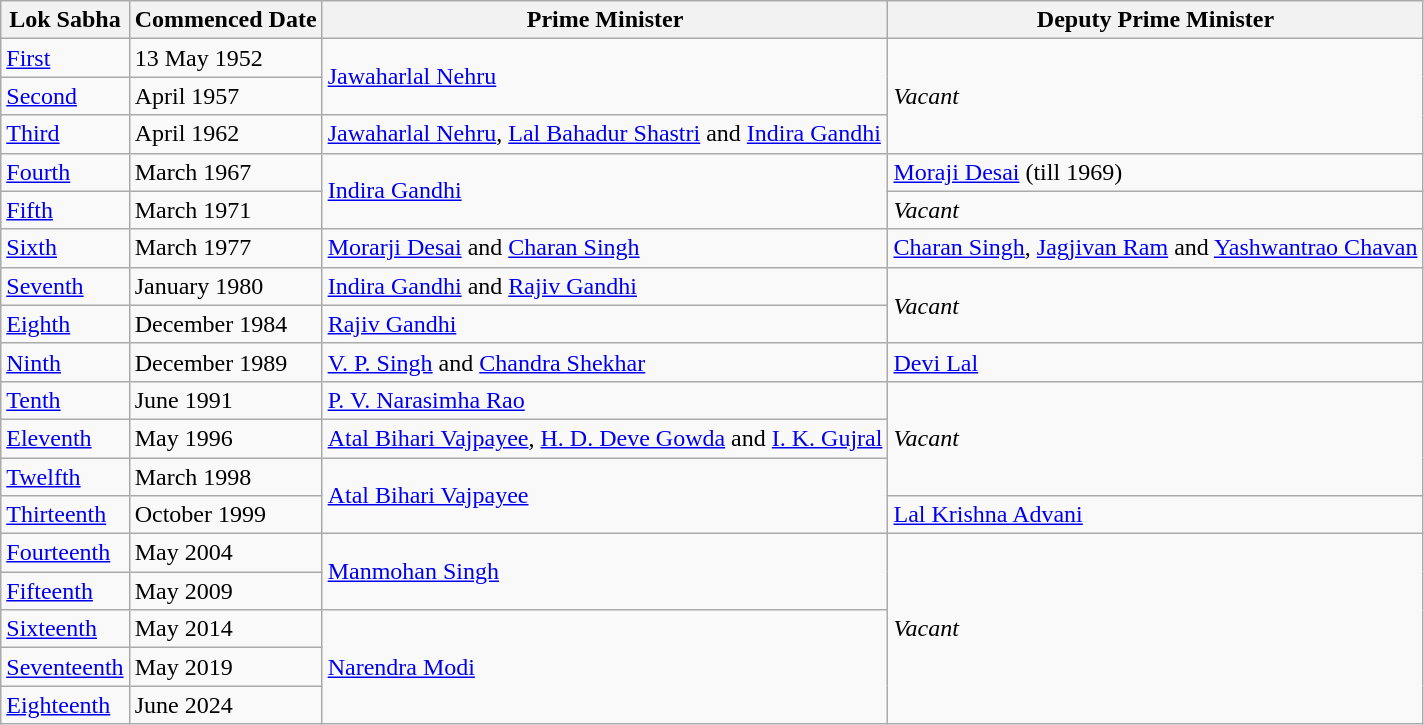<table class="wikitable">
<tr>
<th>Lok Sabha</th>
<th>Commenced Date</th>
<th>Prime Minister</th>
<th>Deputy Prime Minister</th>
</tr>
<tr>
<td><a href='#'>First</a></td>
<td>13 May 1952</td>
<td rowspan="2"><a href='#'>Jawaharlal Nehru</a></td>
<td rowspan="3"><em>Vacant</em></td>
</tr>
<tr>
<td><a href='#'>Second</a></td>
<td>April 1957</td>
</tr>
<tr>
<td><a href='#'>Third</a></td>
<td>April 1962</td>
<td><a href='#'>Jawaharlal Nehru</a>, <a href='#'>Lal Bahadur Shastri</a> and <a href='#'>Indira Gandhi</a></td>
</tr>
<tr>
<td><a href='#'>Fourth</a></td>
<td>March 1967</td>
<td rowspan="2"><a href='#'>Indira Gandhi</a></td>
<td><a href='#'>Moraji Desai</a> (till 1969)</td>
</tr>
<tr>
<td><a href='#'>Fifth</a></td>
<td>March 1971</td>
<td><em>Vacant</em></td>
</tr>
<tr>
<td><a href='#'>Sixth</a></td>
<td>March 1977</td>
<td><a href='#'>Morarji Desai</a> and <a href='#'>Charan Singh</a></td>
<td><a href='#'>Charan Singh</a>, <a href='#'>Jagjivan Ram</a> and <a href='#'>Yashwantrao Chavan</a></td>
</tr>
<tr>
<td><a href='#'>Seventh</a></td>
<td>January 1980</td>
<td><a href='#'>Indira Gandhi</a> and <a href='#'>Rajiv Gandhi</a></td>
<td rowspan="2"><em>Vacant</em></td>
</tr>
<tr>
<td><a href='#'>Eighth</a></td>
<td>December 1984</td>
<td><a href='#'>Rajiv Gandhi</a></td>
</tr>
<tr>
<td><a href='#'>Ninth</a></td>
<td>December 1989</td>
<td><a href='#'>V. P. Singh</a> and <a href='#'>Chandra Shekhar</a></td>
<td><a href='#'>Devi Lal</a></td>
</tr>
<tr>
<td><a href='#'>Tenth</a></td>
<td>June 1991</td>
<td><a href='#'>P. V. Narasimha Rao</a></td>
<td rowspan="3"><em>Vacant</em></td>
</tr>
<tr>
<td><a href='#'>Eleventh</a></td>
<td>May 1996</td>
<td><a href='#'>Atal Bihari Vajpayee</a>, <a href='#'>H. D. Deve Gowda</a> and <a href='#'>I. K. Gujral</a></td>
</tr>
<tr>
<td><a href='#'>Twelfth</a></td>
<td>March 1998</td>
<td rowspan="2"><a href='#'>Atal Bihari Vajpayee</a></td>
</tr>
<tr>
<td><a href='#'>Thirteenth</a></td>
<td>October 1999</td>
<td><a href='#'>Lal Krishna Advani</a></td>
</tr>
<tr>
<td><a href='#'>Fourteenth</a></td>
<td>May 2004</td>
<td rowspan="2"><a href='#'>Manmohan Singh</a></td>
<td rowspan="5"><em>Vacant</em></td>
</tr>
<tr>
<td><a href='#'>Fifteenth</a></td>
<td>May 2009</td>
</tr>
<tr>
<td><a href='#'>Sixteenth</a></td>
<td>May 2014</td>
<td rowspan="3"><a href='#'>Narendra Modi</a></td>
</tr>
<tr>
<td><a href='#'>Seventeenth</a></td>
<td>May 2019</td>
</tr>
<tr>
<td><a href='#'>Eighteenth</a></td>
<td>June 2024</td>
</tr>
</table>
